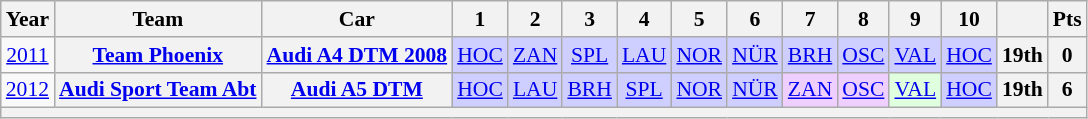<table class="wikitable" style="text-align:center; font-size:90%">
<tr>
<th>Year</th>
<th>Team</th>
<th>Car</th>
<th>1</th>
<th>2</th>
<th>3</th>
<th>4</th>
<th>5</th>
<th>6</th>
<th>7</th>
<th>8</th>
<th>9</th>
<th>10</th>
<th></th>
<th>Pts</th>
</tr>
<tr>
<td><a href='#'>2011</a></td>
<th><a href='#'>Team Phoenix</a></th>
<th><a href='#'>Audi A4 DTM 2008</a></th>
<td style="background:#CFCFFF;"><a href='#'>HOC</a><br></td>
<td style="background:#CFCFFF;"><a href='#'>ZAN</a><br></td>
<td style="background:#CFCFFF;"><a href='#'>SPL</a><br></td>
<td style="background:#CFCFFF;"><a href='#'>LAU</a><br></td>
<td style="background:#CFCFFF;"><a href='#'>NOR</a><br></td>
<td style="background:#CFCFFF;"><a href='#'>NÜR</a><br></td>
<td style="background:#CFCFFF;"><a href='#'>BRH</a><br></td>
<td style="background:#CFCFFF;"><a href='#'>OSC</a><br></td>
<td style="background:#CFCFFF;"><a href='#'>VAL</a><br></td>
<td style="background:#CFCFFF;"><a href='#'>HOC</a><br></td>
<th>19th</th>
<th>0</th>
</tr>
<tr>
<td><a href='#'>2012</a></td>
<th><a href='#'>Audi Sport Team Abt</a></th>
<th><a href='#'>Audi A5 DTM</a></th>
<td style="background:#CFCFFF;"><a href='#'>HOC</a><br></td>
<td style="background:#CFCFFF;"><a href='#'>LAU</a><br></td>
<td style="background:#CFCFFF;"><a href='#'>BRH</a><br></td>
<td style="background:#CFCFFF;"><a href='#'>SPL</a><br></td>
<td style="background:#CFCFFF;"><a href='#'>NOR</a><br></td>
<td style="background:#CFCFFF;"><a href='#'>NÜR</a><br></td>
<td style="background:#EFCFFF;"><a href='#'>ZAN</a><br></td>
<td style="background:#EFCFFF;"><a href='#'>OSC</a><br></td>
<td style="background:#DFFFDF;"><a href='#'>VAL</a><br></td>
<td style="background:#CFCFFF;"><a href='#'>HOC</a><br></td>
<th>19th</th>
<th>6</th>
</tr>
<tr>
<th colspan="15"></th>
</tr>
</table>
